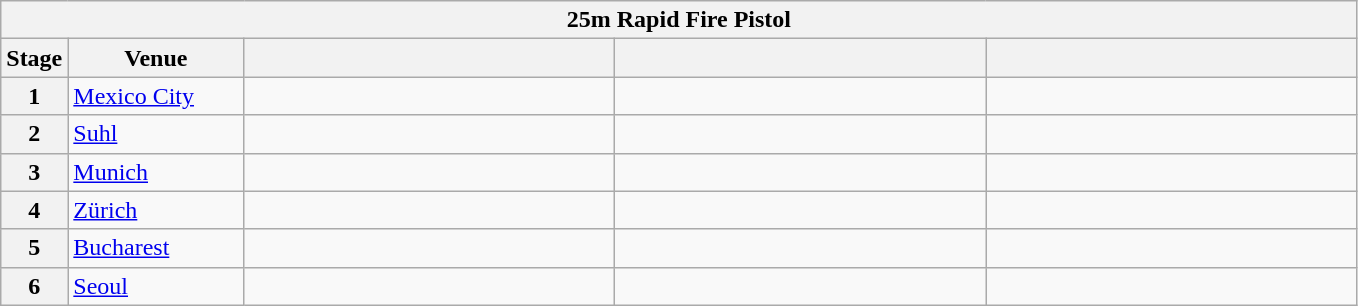<table class="wikitable">
<tr>
<th colspan="5">25m Rapid Fire Pistol</th>
</tr>
<tr>
<th>Stage</th>
<th width=110>Venue</th>
<th width=240></th>
<th width=240></th>
<th width=240></th>
</tr>
<tr>
<th>1</th>
<td> <a href='#'>Mexico City</a></td>
<td></td>
<td></td>
<td></td>
</tr>
<tr>
<th>2</th>
<td> <a href='#'>Suhl</a></td>
<td></td>
<td></td>
<td></td>
</tr>
<tr>
<th>3</th>
<td> <a href='#'>Munich</a></td>
<td></td>
<td></td>
<td></td>
</tr>
<tr>
<th>4</th>
<td> <a href='#'>Zürich</a></td>
<td></td>
<td></td>
<td></td>
</tr>
<tr>
<th>5</th>
<td> <a href='#'>Bucharest</a></td>
<td></td>
<td></td>
<td></td>
</tr>
<tr>
<th>6</th>
<td> <a href='#'>Seoul</a></td>
<td></td>
<td></td>
<td></td>
</tr>
</table>
